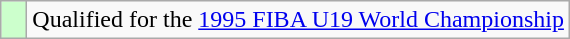<table class="wikitable">
<tr>
<td width=10px bgcolor="#ccffcc"></td>
<td>Qualified for the <a href='#'>1995 FIBA U19 World Championship</a></td>
</tr>
</table>
